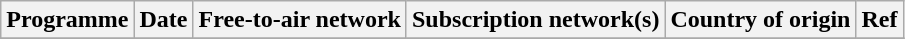<table class="wikitable plainrowheaders sortable" style="text-align:left">
<tr>
<th scope="col">Programme</th>
<th scope="col">Date</th>
<th scope="col">Free-to-air network</th>
<th scope="col">Subscription network(s)</th>
<th scope="col">Country of origin</th>
<th scope="col" class="unsortable">Ref</th>
</tr>
<tr>
</tr>
</table>
